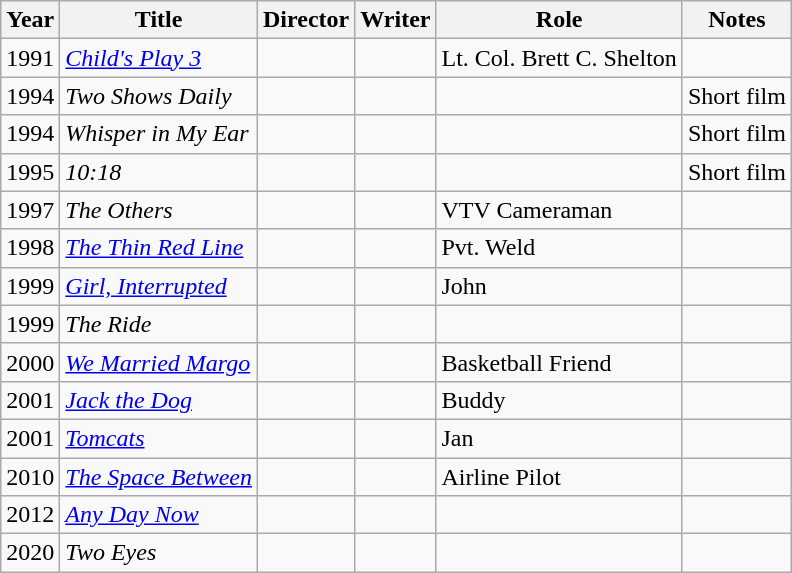<table class="wikitable sortable">
<tr>
<th>Year</th>
<th>Title</th>
<th>Director</th>
<th>Writer</th>
<th>Role</th>
<th class="unsortable">Notes</th>
</tr>
<tr>
<td>1991</td>
<td><em><a href='#'>Child's Play 3</a></em></td>
<td></td>
<td></td>
<td>Lt. Col. Brett C. Shelton</td>
<td></td>
</tr>
<tr>
<td>1994</td>
<td><em>Two Shows Daily</em></td>
<td></td>
<td></td>
<td></td>
<td>Short film</td>
</tr>
<tr>
<td>1994</td>
<td><em>Whisper in My Ear</em></td>
<td></td>
<td></td>
<td></td>
<td>Short film</td>
</tr>
<tr>
<td>1995</td>
<td><em>10:18</em></td>
<td></td>
<td></td>
<td></td>
<td>Short film</td>
</tr>
<tr>
<td>1997</td>
<td data-sort-value="Others, The"><em>The Others</em></td>
<td></td>
<td></td>
<td>VTV Cameraman</td>
<td></td>
</tr>
<tr>
<td>1998</td>
<td data-sort-value="Thin Red Line, The"><em><a href='#'>The Thin Red Line</a></em></td>
<td></td>
<td></td>
<td>Pvt. Weld</td>
<td></td>
</tr>
<tr>
<td>1999</td>
<td><em><a href='#'>Girl, Interrupted</a></em></td>
<td></td>
<td></td>
<td>John</td>
<td></td>
</tr>
<tr>
<td>1999</td>
<td data-sort-value="Ride, The"><em>The Ride</em></td>
<td></td>
<td></td>
<td></td>
<td></td>
</tr>
<tr>
<td>2000</td>
<td><em><a href='#'>We Married Margo</a></em></td>
<td></td>
<td></td>
<td>Basketball Friend</td>
<td></td>
</tr>
<tr>
<td>2001</td>
<td><em><a href='#'>Jack the Dog</a></em></td>
<td></td>
<td></td>
<td>Buddy</td>
<td></td>
</tr>
<tr>
<td>2001</td>
<td><em><a href='#'>Tomcats</a></em></td>
<td></td>
<td></td>
<td>Jan</td>
<td></td>
</tr>
<tr>
<td>2010</td>
<td data-sort-value="Space Between, The"><em><a href='#'>The Space Between</a></em></td>
<td></td>
<td></td>
<td>Airline Pilot</td>
<td></td>
</tr>
<tr>
<td>2012</td>
<td><em><a href='#'>Any Day Now</a></em></td>
<td></td>
<td></td>
<td></td>
<td></td>
</tr>
<tr>
<td>2020</td>
<td><em>Two Eyes</em></td>
<td></td>
<td></td>
<td></td>
<td></td>
</tr>
</table>
